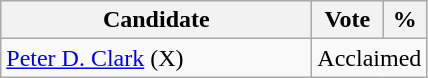<table class="wikitable">
<tr>
<th bgcolor="#DDDDFF" width="200px">Candidate</th>
<th bgcolor="#DDDDFF">Vote</th>
<th bgcolor="#DDDDFF">%</th>
</tr>
<tr>
<td><a href='#'>Peter D. Clark</a> (X)</td>
<td colspan="2">Acclaimed</td>
</tr>
</table>
